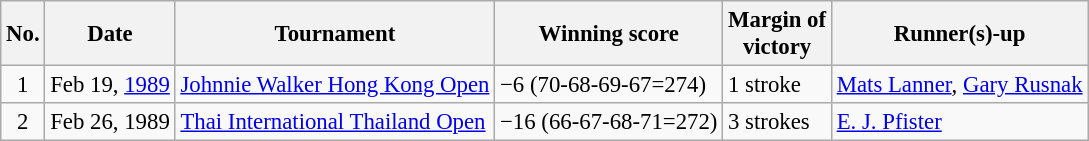<table class="wikitable" style="font-size:95%;">
<tr>
<th>No.</th>
<th>Date</th>
<th>Tournament</th>
<th>Winning score</th>
<th>Margin of<br>victory</th>
<th>Runner(s)-up</th>
</tr>
<tr>
<td align=center>1</td>
<td align=right>Feb 19, <a href='#'>1989</a></td>
<td><a href='#'>Johnnie Walker Hong Kong Open</a></td>
<td>−6 (70-68-69-67=274)</td>
<td>1 stroke</td>
<td> <a href='#'>Mats Lanner</a>,  <a href='#'>Gary Rusnak</a></td>
</tr>
<tr>
<td align=center>2</td>
<td align=right>Feb 26, 1989</td>
<td><a href='#'>Thai International Thailand Open</a></td>
<td>−16 (66-67-68-71=272)</td>
<td>3 strokes</td>
<td> <a href='#'>E. J. Pfister</a></td>
</tr>
</table>
